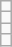<table class="wikitable">
<tr>
<td></td>
</tr>
<tr>
<td></td>
</tr>
<tr>
<td></td>
</tr>
<tr>
<td></td>
</tr>
</table>
